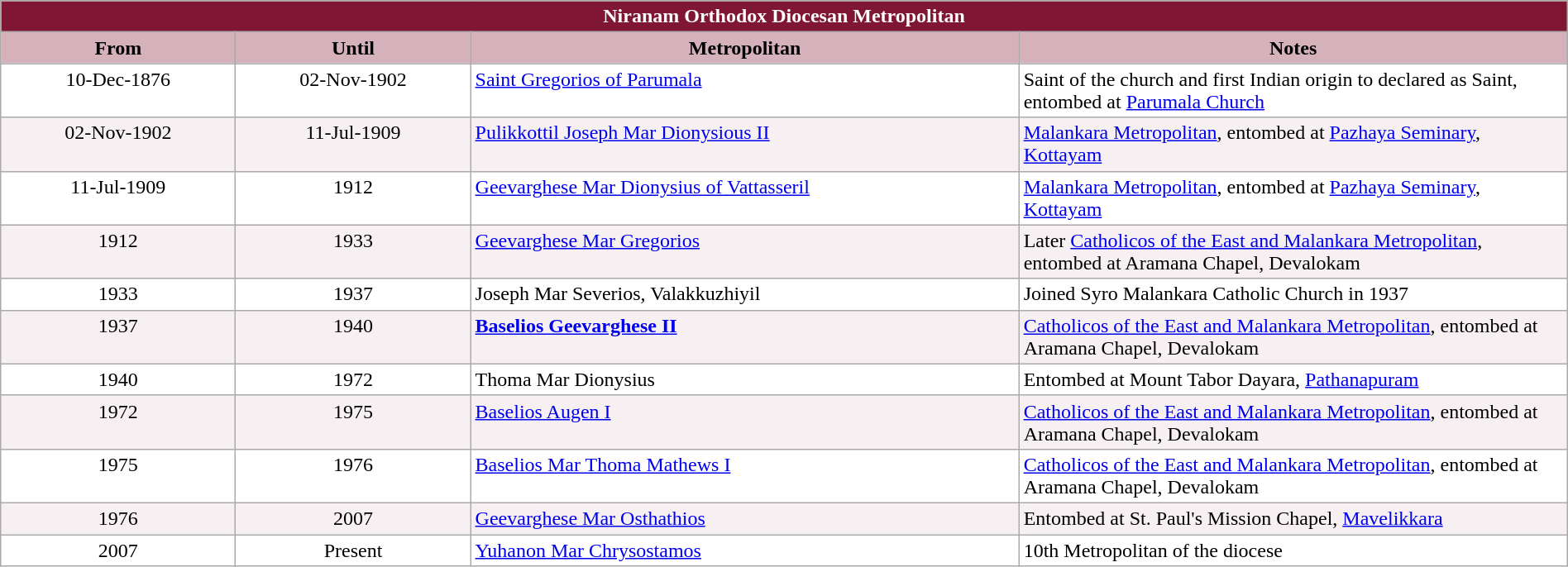<table class="wikitable" style="width: 100%;">
<tr>
<th colspan="4" style="background-color: #7F1734; color: white;">Niranam Orthodox Diocesan Metropolitan</th>
</tr>
<tr>
<th style="background-color: #D4B1BB; width: 15%;">From</th>
<th style="background-color: #D4B1BB; width: 15%;">Until</th>
<th style="background-color: #D4B1BB; width: 35%;">Metropolitan</th>
<th style="background-color: #D4B1BB; width: 35%;">Notes</th>
</tr>
<tr valign="top" style="background-color: white;">
<td style="text-align: center;">10-Dec-1876</td>
<td style="text-align: center;">02-Nov-1902</td>
<td><a href='#'>Saint Gregorios of Parumala</a></td>
<td>Saint of the church and first Indian origin to declared as Saint, entombed at <a href='#'>Parumala Church</a></td>
</tr>
<tr valign="top" style="background-color: #F7F0F2;">
<td style="text-align: center;">02-Nov-1902</td>
<td style="text-align: center;">11-Jul-1909</td>
<td><a href='#'>Pulikkottil Joseph Mar Dionysious II</a></td>
<td><a href='#'>Malankara Metropolitan</a>, entombed at <a href='#'>Pazhaya Seminary</a>, <a href='#'>Kottayam</a></td>
</tr>
<tr valign="top" style="background-color: white;">
<td style="text-align: center;">11-Jul-1909</td>
<td style="text-align: center;">1912</td>
<td><a href='#'>Geevarghese Mar Dionysius of Vattasseril</a></td>
<td><a href='#'>Malankara Metropolitan</a>, entombed at <a href='#'>Pazhaya Seminary</a>, <a href='#'>Kottayam</a></td>
</tr>
<tr valign="top" style="background-color: #F7F0F2;">
<td style="text-align: center;">1912</td>
<td style="text-align: center;">1933</td>
<td><a href='#'>Geevarghese Mar Gregorios</a></td>
<td>Later <a href='#'>Catholicos of the East and Malankara Metropolitan</a>, entombed at Aramana Chapel, Devalokam</td>
</tr>
<tr valign="top" style="background-color: white;">
<td style="text-align: center;">1933</td>
<td style="text-align: center;">1937</td>
<td>Joseph Mar Severios, Valakkuzhiyil</td>
<td>Joined Syro Malankara Catholic Church in 1937</td>
</tr>
<tr valign="top" style="background-color: #F7F0F2;">
<td style="text-align: center;">1937</td>
<td style="text-align: center;">1940</td>
<td><strong><a href='#'>Baselios Geevarghese II</a></strong></td>
<td><a href='#'>Catholicos of the East and Malankara Metropolitan</a>, entombed at Aramana Chapel, Devalokam</td>
</tr>
<tr valign="top" style="background-color: white;">
<td style="text-align: center;">1940</td>
<td style="text-align: center;">1972</td>
<td>Thoma Mar Dionysius</td>
<td>Entombed at Mount Tabor Dayara, <a href='#'>Pathanapuram</a></td>
</tr>
<tr valign="top" style="background-color: #F7F0F2;">
<td style="text-align: center;">1972</td>
<td style="text-align: center;">1975</td>
<td><a href='#'>Baselios Augen I</a></td>
<td><a href='#'>Catholicos of the East and Malankara Metropolitan</a>, entombed at Aramana Chapel, Devalokam</td>
</tr>
<tr valign="top" style="background-color: white;">
<td style="text-align: center;">1975</td>
<td style="text-align: center;">1976</td>
<td><a href='#'>Baselios Mar Thoma Mathews I</a></td>
<td><a href='#'>Catholicos of the East and Malankara Metropolitan</a>, entombed at Aramana Chapel, Devalokam</td>
</tr>
<tr valign="top" style="background-color: #F7F0F2;">
<td style="text-align: center;">1976</td>
<td style="text-align: center;">2007</td>
<td><a href='#'>Geevarghese Mar Osthathios</a></td>
<td>Entombed at St. Paul's Mission Chapel, <a href='#'>Mavelikkara</a></td>
</tr>
<tr valign="top" style="background-color: white;">
<td style="text-align: center;">2007</td>
<td style="text-align: center;">Present</td>
<td><a href='#'>Yuhanon Mar Chrysostamos</a></td>
<td>10th Metropolitan of  the diocese</td>
</tr>
</table>
